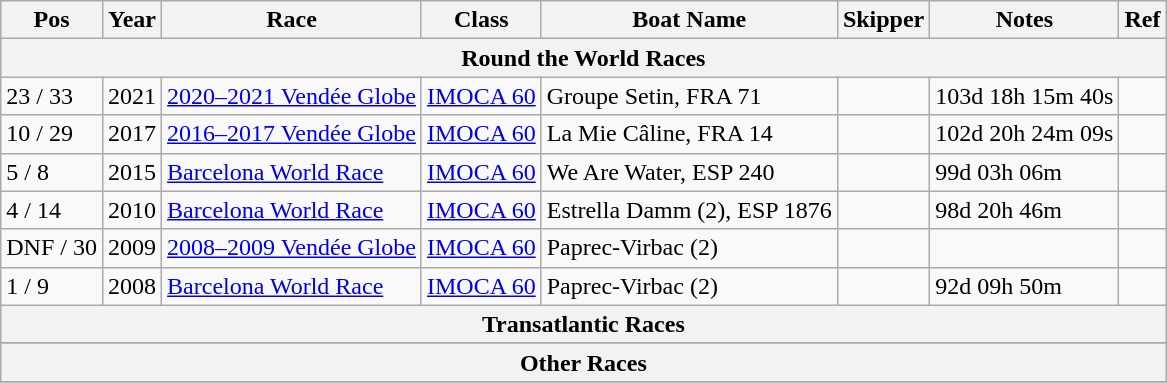<table class="wikitable sortable">
<tr>
<th>Pos</th>
<th>Year</th>
<th>Race</th>
<th>Class</th>
<th>Boat Name</th>
<th>Skipper</th>
<th>Notes</th>
<th>Ref</th>
</tr>
<tr>
<th colspan = 8><strong>Round the World Races</strong></th>
</tr>
<tr>
<td>23 / 33</td>
<td>2021</td>
<td><a href='#'>2020–2021 Vendée Globe</a></td>
<td><a href='#'>IMOCA 60</a></td>
<td>Groupe Setin, FRA 71</td>
<td></td>
<td>103d 18h 15m 40s</td>
<td></td>
</tr>
<tr>
<td>10 / 29</td>
<td>2017</td>
<td><a href='#'>2016–2017 Vendée Globe</a></td>
<td><a href='#'>IMOCA 60</a></td>
<td>La Mie Câline, FRA 14</td>
<td></td>
<td>102d 20h 24m 09s</td>
<td></td>
</tr>
<tr>
<td>5 / 8</td>
<td>2015</td>
<td><a href='#'>Barcelona World Race</a></td>
<td><a href='#'>IMOCA 60</a></td>
<td>We Are Water, ESP 240</td>
<td> <br> </td>
<td>99d 03h 06m</td>
<td></td>
</tr>
<tr>
<td>4 / 14</td>
<td>2010</td>
<td><a href='#'>Barcelona World Race</a></td>
<td><a href='#'>IMOCA 60</a></td>
<td>Estrella Damm (2), ESP 1876</td>
<td> <br> </td>
<td>98d 20h 46m</td>
<td></td>
</tr>
<tr>
<td>DNF / 30</td>
<td>2009</td>
<td><a href='#'>2008–2009 Vendée Globe</a></td>
<td><a href='#'>IMOCA 60</a></td>
<td>Paprec-Virbac (2)</td>
<td></td>
<td></td>
<td></td>
</tr>
<tr>
<td>1 / 9</td>
<td>2008</td>
<td><a href='#'>Barcelona World Race</a></td>
<td><a href='#'>IMOCA 60</a></td>
<td>Paprec-Virbac (2)</td>
<td> <br> </td>
<td>92d 09h 50m</td>
<td></td>
</tr>
<tr>
<th colspan = 8><strong>Transatlantic Races</strong></th>
</tr>
<tr>
</tr>
<tr>
<th colspan = 8><strong>Other Races</strong></th>
</tr>
<tr>
</tr>
</table>
